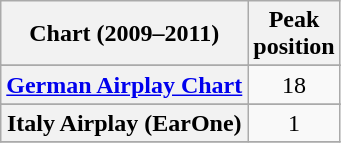<table class="wikitable sortable plainrowheaders">
<tr>
<th>Chart (2009–2011)</th>
<th>Peak<br>position</th>
</tr>
<tr>
</tr>
<tr>
</tr>
<tr>
</tr>
<tr>
</tr>
<tr>
<th scope="row"><a href='#'>German Airplay Chart</a></th>
<td align="center">18</td>
</tr>
<tr>
</tr>
<tr>
<th scope="row">Italy Airplay (EarOne)</th>
<td align="center">1</td>
</tr>
<tr>
</tr>
</table>
